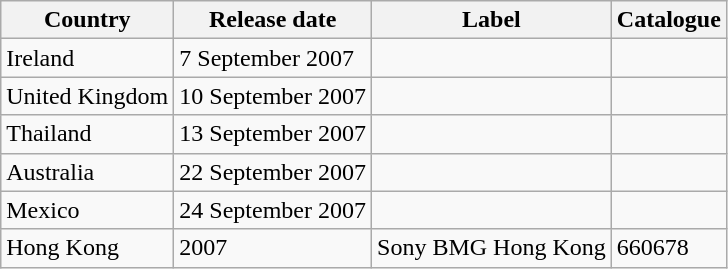<table class="wikitable">
<tr>
<th>Country</th>
<th>Release date</th>
<th>Label</th>
<th>Catalogue</th>
</tr>
<tr>
<td>Ireland</td>
<td>7 September 2007</td>
<td></td>
<td></td>
</tr>
<tr>
<td>United Kingdom</td>
<td>10 September 2007</td>
<td></td>
<td></td>
</tr>
<tr>
<td>Thailand</td>
<td>13 September 2007</td>
<td></td>
<td></td>
</tr>
<tr>
<td>Australia</td>
<td>22 September 2007</td>
<td></td>
<td></td>
</tr>
<tr>
<td>Mexico</td>
<td>24 September 2007</td>
<td></td>
<td></td>
</tr>
<tr>
<td>Hong Kong</td>
<td>2007</td>
<td>Sony BMG Hong Kong</td>
<td>660678</td>
</tr>
</table>
